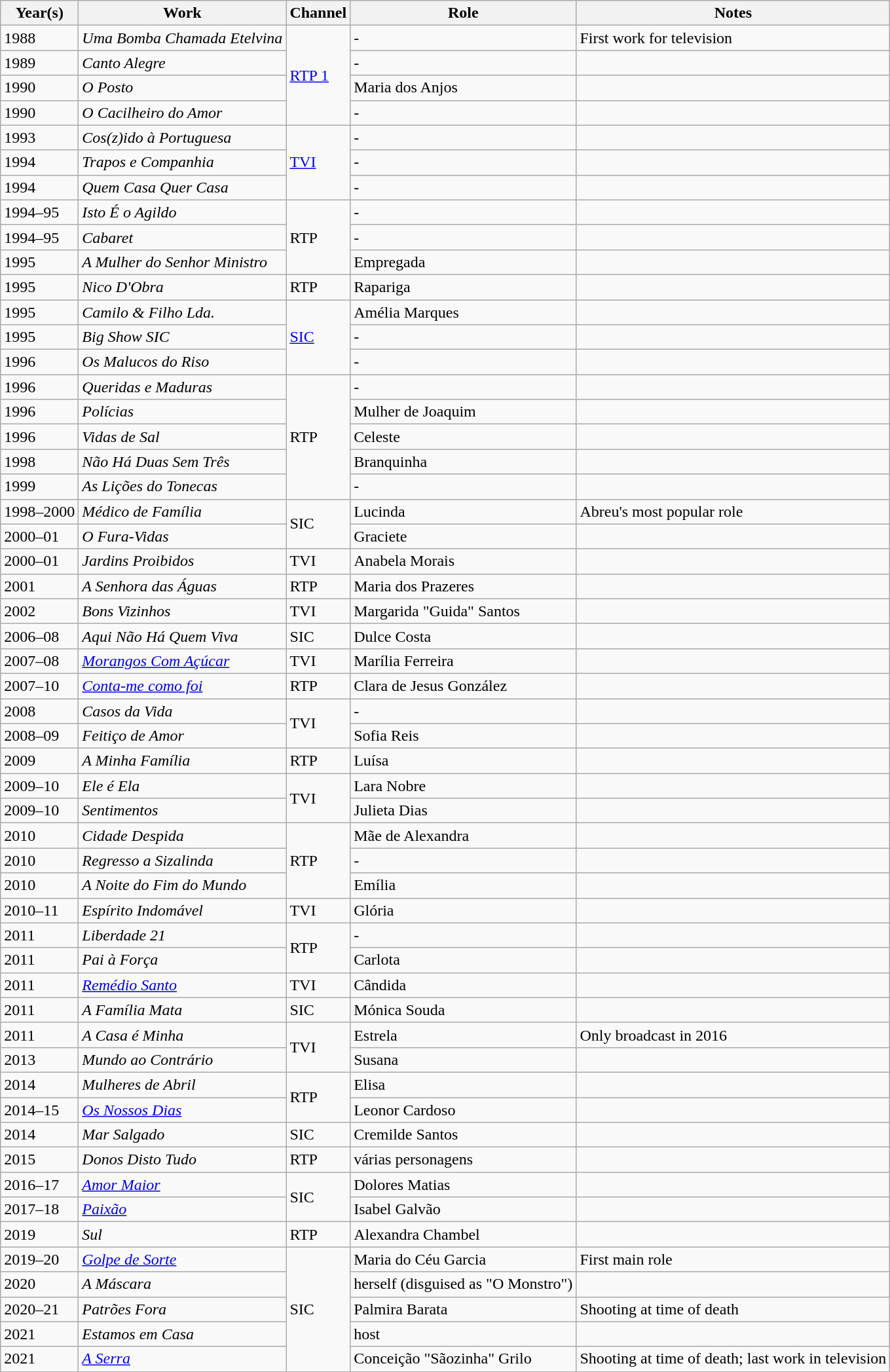<table class="wikitable">
<tr>
<th>Year(s)</th>
<th>Work</th>
<th>Channel</th>
<th>Role</th>
<th>Notes</th>
</tr>
<tr>
<td>1988</td>
<td><em>Uma Bomba Chamada Etelvina</em></td>
<td rowspan="4"><a href='#'>RTP 1</a></td>
<td>-</td>
<td>First work for television </td>
</tr>
<tr>
<td>1989</td>
<td><em>Canto Alegre</em></td>
<td>-</td>
<td></td>
</tr>
<tr>
<td>1990</td>
<td><em>O Posto</em></td>
<td>Maria dos Anjos</td>
<td></td>
</tr>
<tr>
<td>1990</td>
<td><em>O Cacilheiro do Amor</em></td>
<td>-</td>
<td></td>
</tr>
<tr>
<td>1993</td>
<td><em>Cos(z)ido à Portuguesa</em></td>
<td rowspan="3"><a href='#'>TVI</a></td>
<td>-</td>
<td></td>
</tr>
<tr>
<td>1994</td>
<td><em>Trapos e Companhia</em></td>
<td>-</td>
<td></td>
</tr>
<tr>
<td>1994</td>
<td><em>Quem Casa Quer Casa</em></td>
<td>-</td>
<td></td>
</tr>
<tr>
<td>1994–95</td>
<td><em>Isto É o Agildo</em></td>
<td rowspan="3">RTP</td>
<td>-</td>
<td></td>
</tr>
<tr>
<td>1994–95</td>
<td><em>Cabaret</em></td>
<td>-</td>
<td></td>
</tr>
<tr>
<td>1995</td>
<td><em>A Mulher do Senhor Ministro</em></td>
<td>Empregada</td>
<td></td>
</tr>
<tr>
<td>1995</td>
<td><em>Nico D'Obra</em></td>
<td>RTP</td>
<td>Rapariga</td>
<td></td>
</tr>
<tr>
<td>1995</td>
<td><em>Camilo & Filho Lda.</em></td>
<td rowspan="3"><a href='#'>SIC</a></td>
<td>Amélia Marques</td>
<td></td>
</tr>
<tr>
<td>1995</td>
<td><em>Big Show SIC</em></td>
<td>-</td>
<td></td>
</tr>
<tr>
<td>1996</td>
<td><em>Os Malucos do Riso</em></td>
<td>-</td>
<td></td>
</tr>
<tr>
<td>1996</td>
<td><em>Queridas e Maduras</em></td>
<td rowspan="5">RTP</td>
<td>-</td>
<td></td>
</tr>
<tr>
<td>1996</td>
<td><em>Polícias</em></td>
<td>Mulher de Joaquim</td>
<td></td>
</tr>
<tr>
<td>1996</td>
<td><em>Vidas de Sal</em></td>
<td>Celeste</td>
<td></td>
</tr>
<tr>
<td>1998</td>
<td><em>Não Há Duas Sem Três</em></td>
<td>Branquinha</td>
<td></td>
</tr>
<tr>
<td>1999</td>
<td><em>As Lições do Tonecas</em></td>
<td>-</td>
<td></td>
</tr>
<tr>
<td>1998–2000</td>
<td><em>Médico de Família</em></td>
<td rowspan="2">SIC</td>
<td>Lucinda</td>
<td>Abreu's most popular role </td>
</tr>
<tr>
<td>2000–01</td>
<td><em>O Fura-Vidas</em></td>
<td>Graciete</td>
<td></td>
</tr>
<tr>
<td>2000–01</td>
<td><em>Jardins Proibidos</em></td>
<td>TVI</td>
<td>Anabela Morais</td>
<td></td>
</tr>
<tr>
<td>2001</td>
<td><em>A Senhora das Águas</em></td>
<td>RTP</td>
<td>Maria dos Prazeres</td>
<td></td>
</tr>
<tr>
<td>2002</td>
<td><em>Bons Vizinhos</em></td>
<td>TVI</td>
<td>Margarida "Guida" Santos</td>
<td></td>
</tr>
<tr>
<td>2006–08</td>
<td><em>Aqui Não Há Quem Viva</em></td>
<td>SIC</td>
<td>Dulce Costa</td>
<td></td>
</tr>
<tr>
<td>2007–08</td>
<td><em><a href='#'>Morangos Com Açúcar</a></em></td>
<td>TVI</td>
<td>Marília Ferreira</td>
<td></td>
</tr>
<tr>
<td>2007–10</td>
<td><em><a href='#'>Conta-me como foi</a></em></td>
<td>RTP</td>
<td>Clara de Jesus González</td>
<td></td>
</tr>
<tr>
<td>2008</td>
<td><em>Casos da Vida</em></td>
<td rowspan="2">TVI</td>
<td>-</td>
<td></td>
</tr>
<tr>
<td>2008–09</td>
<td><em>Feitiço de Amor</em></td>
<td>Sofia Reis</td>
<td></td>
</tr>
<tr>
<td>2009</td>
<td><em>A Minha Família</em></td>
<td>RTP</td>
<td>Luísa</td>
<td></td>
</tr>
<tr>
<td>2009–10</td>
<td><em>Ele é Ela</em></td>
<td rowspan="2">TVI</td>
<td>Lara Nobre</td>
<td></td>
</tr>
<tr>
<td>2009–10</td>
<td><em>Sentimentos</em></td>
<td>Julieta Dias</td>
<td></td>
</tr>
<tr>
<td>2010</td>
<td><em>Cidade Despida</em></td>
<td rowspan="3">RTP</td>
<td>Mãe de Alexandra</td>
<td></td>
</tr>
<tr>
<td>2010</td>
<td><em>Regresso a Sizalinda</em></td>
<td>-</td>
<td></td>
</tr>
<tr>
<td>2010</td>
<td><em>A Noite do Fim do Mundo</em></td>
<td>Emília</td>
<td></td>
</tr>
<tr>
<td>2010–11</td>
<td><em>Espírito Indomável</em></td>
<td>TVI</td>
<td>Glória</td>
<td></td>
</tr>
<tr>
<td>2011</td>
<td><em>Liberdade 21</em></td>
<td rowspan="2">RTP</td>
<td>-</td>
<td></td>
</tr>
<tr>
<td>2011</td>
<td><em>Pai à Força</em></td>
<td>Carlota</td>
<td></td>
</tr>
<tr>
<td>2011</td>
<td><em><a href='#'>Remédio Santo</a></em></td>
<td>TVI</td>
<td>Cândida</td>
<td></td>
</tr>
<tr>
<td>2011</td>
<td><em>A Família Mata</em></td>
<td>SIC</td>
<td>Mónica Souda</td>
<td></td>
</tr>
<tr>
<td>2011</td>
<td><em>A Casa é Minha</em></td>
<td rowspan="2">TVI</td>
<td>Estrela</td>
<td>Only broadcast in 2016</td>
</tr>
<tr>
<td>2013</td>
<td><em>Mundo ao Contrário</em></td>
<td>Susana</td>
<td></td>
</tr>
<tr>
<td>2014</td>
<td><em>Mulheres de Abril</em></td>
<td rowspan="2">RTP</td>
<td>Elisa</td>
<td></td>
</tr>
<tr>
<td>2014–15</td>
<td><em><a href='#'>Os Nossos Dias</a></em></td>
<td>Leonor Cardoso</td>
<td></td>
</tr>
<tr>
<td>2014</td>
<td><em>Mar Salgado</em></td>
<td>SIC</td>
<td>Cremilde Santos</td>
<td></td>
</tr>
<tr>
<td>2015</td>
<td><em>Donos Disto Tudo</em></td>
<td>RTP</td>
<td>várias personagens</td>
<td></td>
</tr>
<tr>
<td>2016–17</td>
<td><em><a href='#'>Amor Maior</a></em></td>
<td rowspan="2">SIC</td>
<td>Dolores Matias</td>
<td></td>
</tr>
<tr>
<td>2017–18</td>
<td><em><a href='#'>Paixão</a></em></td>
<td>Isabel Galvão</td>
<td></td>
</tr>
<tr>
<td>2019</td>
<td><em>Sul</em></td>
<td>RTP</td>
<td>Alexandra Chambel</td>
<td></td>
</tr>
<tr>
<td>2019–20</td>
<td><em><a href='#'>Golpe de Sorte</a></em></td>
<td rowspan="5">SIC</td>
<td>Maria do Céu Garcia</td>
<td>First main role </td>
</tr>
<tr>
<td>2020</td>
<td><em>A Máscara</em></td>
<td>herself (disguised as "O Monstro")</td>
<td></td>
</tr>
<tr>
<td>2020–21</td>
<td><em>Patrões Fora</em></td>
<td>Palmira Barata</td>
<td>Shooting at time of death </td>
</tr>
<tr>
<td>2021</td>
<td><em>Estamos em Casa</em></td>
<td>host</td>
<td></td>
</tr>
<tr>
<td>2021</td>
<td><em><a href='#'>A Serra</a></em></td>
<td>Conceição "Sãozinha" Grilo</td>
<td>Shooting at time of death; last work in television </td>
</tr>
</table>
